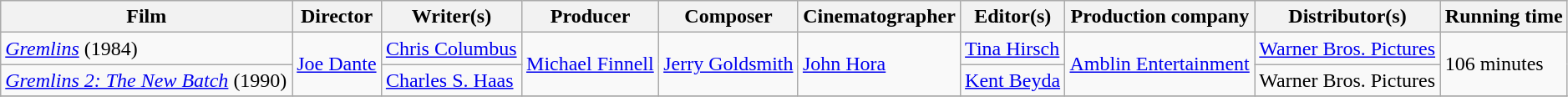<table class="wikitable" width=99% border="1">
<tr>
<th align="center">Film</th>
<th align="center">Director</th>
<th align="center">Writer(s)</th>
<th align="center">Producer</th>
<th align="center">Composer</th>
<th align="center">Cinematographer</th>
<th align="center">Editor(s)</th>
<th align="center">Production company</th>
<th align="center">Distributor(s)</th>
<th align="center">Running time</th>
</tr>
<tr>
<td><em><a href='#'>Gremlins</a></em> (1984)</td>
<td rowspan="2"><a href='#'>Joe Dante</a></td>
<td><a href='#'>Chris Columbus</a></td>
<td rowspan="2"><a href='#'>Michael Finnell</a></td>
<td rowspan="2"><a href='#'>Jerry Goldsmith</a></td>
<td rowspan="2"><a href='#'>John Hora</a></td>
<td><a href='#'>Tina Hirsch</a></td>
<td rowspan="2"><a href='#'>Amblin Entertainment</a></td>
<td><a href='#'>Warner Bros. Pictures</a></td>
<td rowspan="2">106 minutes</td>
</tr>
<tr>
<td><em><a href='#'>Gremlins 2: The New Batch</a></em> (1990)</td>
<td><a href='#'>Charles S. Haas</a></td>
<td><a href='#'>Kent Beyda</a></td>
<td>Warner Bros. Pictures</td>
</tr>
<tr>
</tr>
</table>
